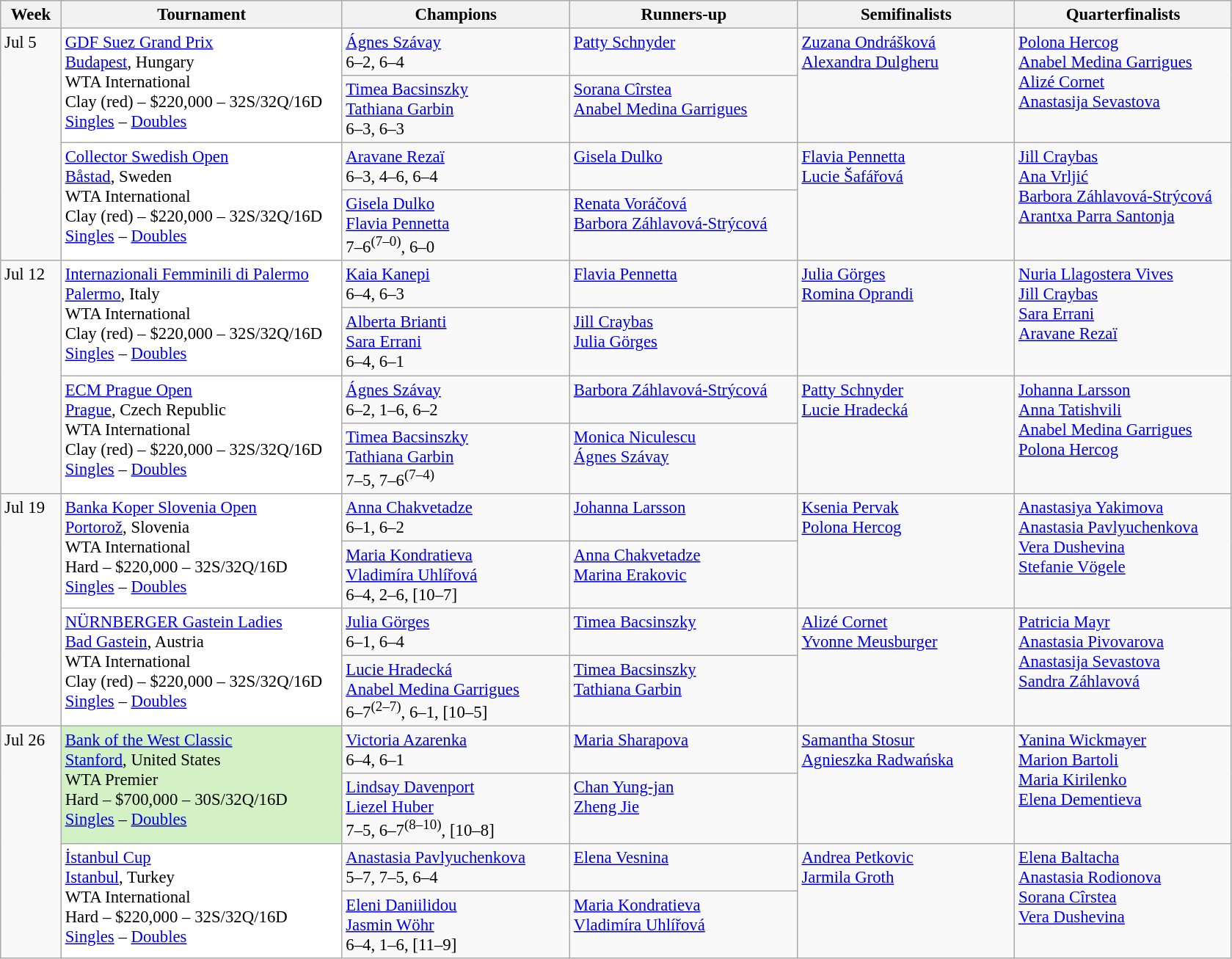<table class=wikitable style=font-size:95%>
<tr>
<th style="width:48px;">Week</th>
<th style="width:248px;">Tournament</th>
<th style="width:200px;">Champions</th>
<th style="width:200px;">Runners-up</th>
<th style="width:190px;">Semifinalists</th>
<th style="width:190px;">Quarterfinalists</th>
</tr>
<tr valign=top>
<td rowspan=4>Jul 5</td>
<td style="background:#fff;" rowspan="2"><a href='#'>GDF Suez Grand Prix</a><br> <a href='#'>Budapest</a>, Hungary<br>WTA International<br>Clay (red) – $220,000 – 32S/32Q/16D<br><a href='#'>Singles</a> – <a href='#'>Doubles</a></td>
<td> <a href='#'>Ágnes Szávay</a><br> 6–2, 6–4</td>
<td> <a href='#'>Patty Schnyder</a></td>
<td rowspan=2> <a href='#'>Zuzana Ondrášková</a><br> <a href='#'>Alexandra Dulgheru</a></td>
<td rowspan=2> <a href='#'>Polona Hercog</a> <br> <a href='#'>Anabel Medina Garrigues</a><br>  <a href='#'>Alizé Cornet</a><br> <a href='#'>Anastasija Sevastova</a></td>
</tr>
<tr valign=top>
<td> <a href='#'>Timea Bacsinszky</a><br> <a href='#'>Tathiana Garbin</a><br>6–3, 6–3</td>
<td> <a href='#'>Sorana Cîrstea</a><br> <a href='#'>Anabel Medina Garrigues</a></td>
</tr>
<tr valign=top>
<td style="background:#fff;" rowspan="2"><a href='#'>Collector Swedish Open</a><br> <a href='#'>Båstad</a>, Sweden<br>WTA International<br>Clay (red) – $220,000 – 32S/32Q/16D<br><a href='#'>Singles</a> – <a href='#'>Doubles</a></td>
<td> <a href='#'>Aravane Rezaï</a><br>6–3, 4–6, 6–4</td>
<td> <a href='#'>Gisela Dulko</a></td>
<td rowspan=2> <a href='#'>Flavia Pennetta</a> <br>  <a href='#'>Lucie Šafářová</a></td>
<td rowspan=2> <a href='#'>Jill Craybas</a> <br> <a href='#'>Ana Vrljić</a> <br> <a href='#'>Barbora Záhlavová-Strýcová</a><br> <a href='#'>Arantxa Parra Santonja</a></td>
</tr>
<tr valign=top>
<td> <a href='#'>Gisela Dulko</a><br> <a href='#'>Flavia Pennetta</a><br>7–6<sup>(7–0)</sup>, 6–0</td>
<td> <a href='#'>Renata Voráčová</a><br> <a href='#'>Barbora Záhlavová-Strýcová</a></td>
</tr>
<tr valign=top>
<td rowspan=4>Jul 12</td>
<td style="background:#fff;" rowspan="2"><a href='#'>Internazionali Femminili di Palermo</a><br> <a href='#'>Palermo</a>, Italy<br>WTA International<br>Clay (red) – $220,000 – 32S/32Q/16D<br><a href='#'>Singles</a> – <a href='#'>Doubles</a></td>
<td> <a href='#'>Kaia Kanepi</a><br>6–4, 6–3</td>
<td> <a href='#'>Flavia Pennetta</a></td>
<td rowspan=2> <a href='#'>Julia Görges</a><br> <a href='#'>Romina Oprandi</a></td>
<td rowspan=2> <a href='#'>Nuria Llagostera Vives</a><br> <a href='#'>Jill Craybas</a><br> <a href='#'>Sara Errani</a><br> <a href='#'>Aravane Rezaï</a></td>
</tr>
<tr valign=top>
<td> <a href='#'>Alberta Brianti</a><br> <a href='#'>Sara Errani</a><br> 6–4, 6–1</td>
<td> <a href='#'>Jill Craybas</a><br> <a href='#'>Julia Görges</a></td>
</tr>
<tr valign=top>
<td style="background:#fff;" rowspan="2"><a href='#'>ECM Prague Open</a><br> <a href='#'>Prague</a>, Czech Republic<br>WTA International<br>Clay (red) – $220,000 – 32S/32Q/16D<br><a href='#'>Singles</a> – <a href='#'>Doubles</a></td>
<td> <a href='#'>Ágnes Szávay</a><br>6–2, 1–6, 6–2</td>
<td> <a href='#'>Barbora Záhlavová-Strýcová</a></td>
<td rowspan=2> <a href='#'>Patty Schnyder</a><br> <a href='#'>Lucie Hradecká</a></td>
<td rowspan=2> <a href='#'>Johanna Larsson</a><br>  <a href='#'>Anna Tatishvili</a><br> <a href='#'>Anabel Medina Garrigues</a><br> <a href='#'>Polona Hercog</a></td>
</tr>
<tr valign=top>
<td> <a href='#'>Timea Bacsinszky</a><br> <a href='#'>Tathiana Garbin</a><br>7–5, 7–6<sup>(7–4)</sup></td>
<td> <a href='#'>Monica Niculescu</a><br> <a href='#'>Ágnes Szávay</a></td>
</tr>
<tr valign=top>
<td rowspan=4>Jul 19</td>
<td style="background:#fff;" rowspan="2"><a href='#'>Banka Koper Slovenia Open</a><br><a href='#'>Portorož</a>, Slovenia<br>WTA International<br>Hard – $220,000 – 32S/32Q/16D<br><a href='#'>Singles</a> – <a href='#'>Doubles</a></td>
<td> <a href='#'>Anna Chakvetadze</a><br>6–1, 6–2</td>
<td> <a href='#'>Johanna Larsson</a></td>
<td rowspan=2> <a href='#'>Ksenia Pervak</a><br> <a href='#'>Polona Hercog</a></td>
<td rowspan=2> <a href='#'>Anastasiya Yakimova</a><br> <a href='#'>Anastasia Pavlyuchenkova</a><br> <a href='#'>Vera Dushevina</a><br> <a href='#'>Stefanie Vögele</a></td>
</tr>
<tr valign=top>
<td> <a href='#'>Maria Kondratieva</a><br> <a href='#'>Vladimíra Uhlířová</a><br>6–4, 2–6, [10–7]</td>
<td> <a href='#'>Anna Chakvetadze</a><br> <a href='#'>Marina Erakovic</a></td>
</tr>
<tr valign=top>
<td style="background:#fff;" rowspan="2"><a href='#'>NÜRNBERGER Gastein Ladies</a><br> <a href='#'>Bad Gastein</a>, Austria<br>WTA International<br>Clay (red) – $220,000 – 32S/32Q/16D<br><a href='#'>Singles</a> – <a href='#'>Doubles</a></td>
<td> <a href='#'>Julia Görges</a><br>6–1, 6–4</td>
<td> <a href='#'>Timea Bacsinszky</a></td>
<td rowspan=2> <a href='#'>Alizé Cornet</a><br> <a href='#'>Yvonne Meusburger</a></td>
<td rowspan=2> <a href='#'>Patricia Mayr</a><br>  <a href='#'>Anastasia Pivovarova</a><br> <a href='#'>Anastasija Sevastova</a><br> <a href='#'>Sandra Záhlavová</a></td>
</tr>
<tr valign=top>
<td> <a href='#'>Lucie Hradecká</a><br> <a href='#'>Anabel Medina Garrigues</a><br>6–7<sup>(2–7)</sup>, 6–1, [10–5]</td>
<td> <a href='#'>Timea Bacsinszky</a><br> <a href='#'>Tathiana Garbin</a></td>
</tr>
<tr valign=top>
<td rowspan=4>Jul 26</td>
<td style="background:#D4F1C5;" rowspan="2"><a href='#'>Bank of the West Classic</a><br> <a href='#'>Stanford</a>, United States<br>WTA Premier<br>Hard – $700,000 – 30S/32Q/16D<br><a href='#'>Singles</a> – <a href='#'>Doubles</a></td>
<td> <a href='#'>Victoria Azarenka</a><br>6–4, 6–1</td>
<td> <a href='#'>Maria Sharapova</a></td>
<td rowspan=2> <a href='#'>Samantha Stosur</a><br> <a href='#'>Agnieszka Radwańska</a></td>
<td rowspan=2> <a href='#'>Yanina Wickmayer</a><br> <a href='#'>Marion Bartoli</a><br> <a href='#'>Maria Kirilenko</a><br> <a href='#'>Elena Dementieva</a></td>
</tr>
<tr valign=top>
<td> <a href='#'>Lindsay Davenport</a><br> <a href='#'>Liezel Huber</a><br>7–5, 6–7<sup>(8–10)</sup>, [10–8]</td>
<td> <a href='#'>Chan Yung-jan</a><br> <a href='#'>Zheng Jie</a></td>
</tr>
<tr valign=top>
<td style="background:#fff;" rowspan="2"><a href='#'>İstanbul Cup</a><br> <a href='#'>Istanbul</a>, Turkey<br>WTA International<br>Hard – $220,000 – 32S/32Q/16D<br><a href='#'>Singles</a> – <a href='#'>Doubles</a></td>
<td> <a href='#'>Anastasia Pavlyuchenkova</a><br>5–7, 7–5, 6–4</td>
<td> <a href='#'>Elena Vesnina</a></td>
<td rowspan=2> <a href='#'>Andrea Petkovic</a><br> <a href='#'>Jarmila Groth</a></td>
<td rowspan=2> <a href='#'>Elena Baltacha</a><br>  <a href='#'>Anastasia Rodionova</a><br> <a href='#'>Sorana Cîrstea</a><br> <a href='#'>Vera Dushevina</a></td>
</tr>
<tr valign=top>
<td> <a href='#'>Eleni Daniilidou</a><br> <a href='#'>Jasmin Wöhr</a><br>6–4, 1–6, [11–9]</td>
<td> <a href='#'>Maria Kondratieva</a><br> <a href='#'>Vladimíra Uhlířová</a></td>
</tr>
</table>
